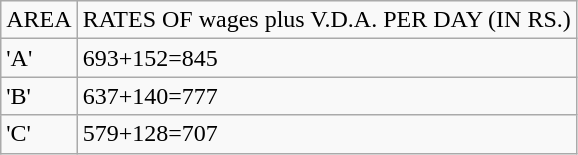<table class="wikitable">
<tr>
<td>AREA</td>
<td>RATES OF wages plus V.D.A. PER DAY (IN RS.)</td>
</tr>
<tr>
<td>'A'</td>
<td>693+152=845</td>
</tr>
<tr>
<td>'B'</td>
<td>637+140=777</td>
</tr>
<tr>
<td>'C'</td>
<td>579+128=707</td>
</tr>
</table>
